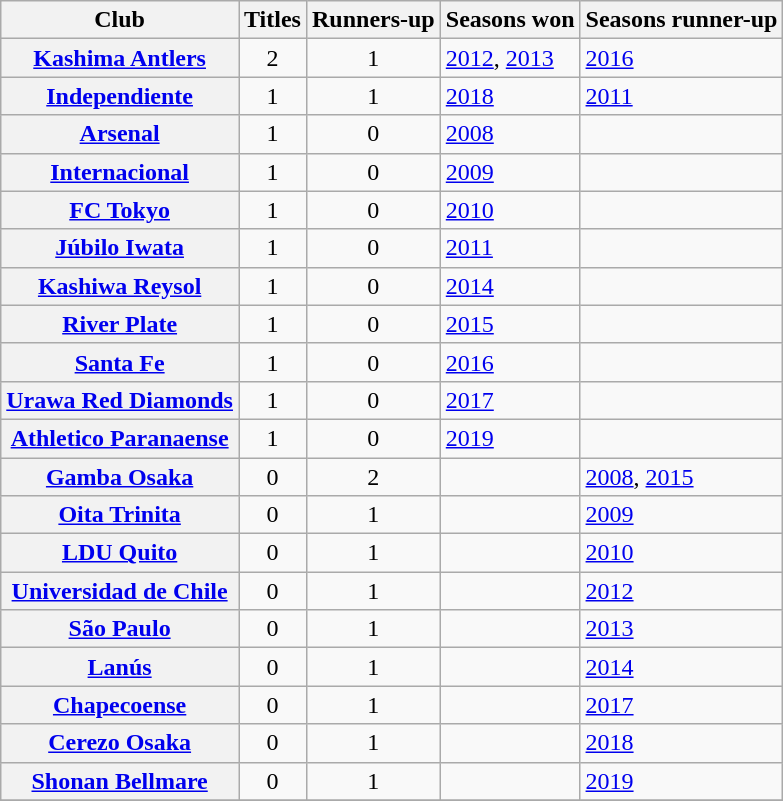<table class="wikitable sortable plainrowheaders">
<tr>
<th scope=col>Club</th>
<th scope=col>Titles</th>
<th scope=col>Runners-up</th>
<th scope=col>Seasons won</th>
<th scope=col>Seasons runner-up</th>
</tr>
<tr>
<th scope=row> <a href='#'>Kashima Antlers</a></th>
<td align=center>2</td>
<td align=center>1</td>
<td><a href='#'>2012</a>, <a href='#'>2013</a></td>
<td><a href='#'>2016</a></td>
</tr>
<tr>
<th scope=row> <a href='#'>Independiente</a></th>
<td align=center>1</td>
<td align=center>1</td>
<td><a href='#'>2018</a></td>
<td><a href='#'>2011</a></td>
</tr>
<tr>
<th scope=row> <a href='#'>Arsenal</a></th>
<td align=center>1</td>
<td align=center>0</td>
<td><a href='#'>2008</a></td>
<td></td>
</tr>
<tr>
<th scope=row> <a href='#'>Internacional</a></th>
<td align=center>1</td>
<td align=center>0</td>
<td><a href='#'>2009</a></td>
<td></td>
</tr>
<tr>
<th scope=row> <a href='#'>FC Tokyo</a></th>
<td align=center>1</td>
<td align=center>0</td>
<td><a href='#'>2010</a></td>
<td></td>
</tr>
<tr>
<th scope=row> <a href='#'>Júbilo Iwata</a></th>
<td align=center>1</td>
<td align=center>0</td>
<td><a href='#'>2011</a></td>
<td></td>
</tr>
<tr>
<th scope=row> <a href='#'>Kashiwa Reysol</a></th>
<td align=center>1</td>
<td align=center>0</td>
<td><a href='#'>2014</a></td>
<td></td>
</tr>
<tr>
<th scope=row> <a href='#'>River Plate</a></th>
<td align=center>1</td>
<td align=center>0</td>
<td><a href='#'>2015</a></td>
<td></td>
</tr>
<tr>
<th scope=row> <a href='#'>Santa Fe</a></th>
<td align=center>1</td>
<td align=center>0</td>
<td><a href='#'>2016</a></td>
<td></td>
</tr>
<tr>
<th scope=row> <a href='#'>Urawa Red Diamonds</a></th>
<td align=center>1</td>
<td align=center>0</td>
<td><a href='#'>2017</a></td>
<td></td>
</tr>
<tr>
<th scope=row> <a href='#'>Athletico Paranaense</a></th>
<td align=center>1</td>
<td align=center>0</td>
<td><a href='#'>2019</a></td>
<td></td>
</tr>
<tr>
<th scope=row> <a href='#'>Gamba Osaka</a></th>
<td align=center>0</td>
<td align=center>2</td>
<td></td>
<td><a href='#'>2008</a>, <a href='#'>2015</a></td>
</tr>
<tr>
<th scope=row> <a href='#'>Oita Trinita</a></th>
<td align=center>0</td>
<td align=center>1</td>
<td></td>
<td><a href='#'>2009</a></td>
</tr>
<tr>
<th scope=row> <a href='#'>LDU Quito</a></th>
<td align=center>0</td>
<td align=center>1</td>
<td></td>
<td><a href='#'>2010</a></td>
</tr>
<tr>
<th scope=row> <a href='#'>Universidad de Chile</a></th>
<td align=center>0</td>
<td align=center>1</td>
<td></td>
<td><a href='#'>2012</a></td>
</tr>
<tr>
<th scope=row> <a href='#'>São Paulo</a></th>
<td align=center>0</td>
<td align=center>1</td>
<td></td>
<td><a href='#'>2013</a></td>
</tr>
<tr>
<th scope=row> <a href='#'>Lanús</a></th>
<td align=center>0</td>
<td align=center>1</td>
<td></td>
<td><a href='#'>2014</a></td>
</tr>
<tr>
<th scope=row> <a href='#'>Chapecoense</a></th>
<td align=center>0</td>
<td align=center>1</td>
<td></td>
<td><a href='#'>2017</a></td>
</tr>
<tr>
<th scope=row> <a href='#'>Cerezo Osaka</a></th>
<td align=center>0</td>
<td align=center>1</td>
<td></td>
<td><a href='#'>2018</a></td>
</tr>
<tr>
<th scope=row> <a href='#'>Shonan Bellmare</a></th>
<td align=center>0</td>
<td align=center>1</td>
<td></td>
<td><a href='#'>2019</a></td>
</tr>
<tr>
</tr>
</table>
